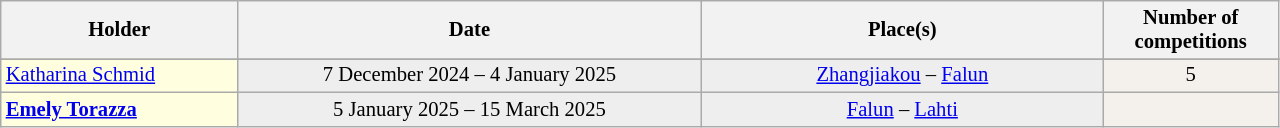<table class="wikitable plainrowheaders" style="background:#fff; font-size:86%; line-height:16px; border:grey solid 1px; border-collapse:collapse;">
<tr>
<th style="width:11em;"> Holder</th>
<th style="width:22em;">Date</th>
<th style="width:19em;">Place(s)</th>
<th style="width:8em;">Number of competitions</th>
</tr>
<tr style="background:#EEEEEE;">
</tr>
<tr>
<td bgcolor=FFFFE0> <a href='#'>Katharina Schmid</a></td>
<td align=center bgcolor=#EEEEEE>7 December 2024 – 4 January 2025</td>
<td align=center bgcolor=#EEEEEE> <a href='#'>Zhangjiakou</a> –  <a href='#'>Falun</a></td>
<td align=center bgcolor=#F4F0EC>5</td>
</tr>
<tr>
<td bgcolor=FFFFE0> <strong><a href='#'>Emely Torazza</a></strong></td>
<td align=center bgcolor=#EEEEEE>5 January 2025 – 15 March 2025</td>
<td align=center bgcolor=#EEEEEE> <a href='#'>Falun</a> –  <a href='#'>Lahti</a></td>
<td align=center bgcolor=#F4F0EC><strong></strong></td>
</tr>
</table>
